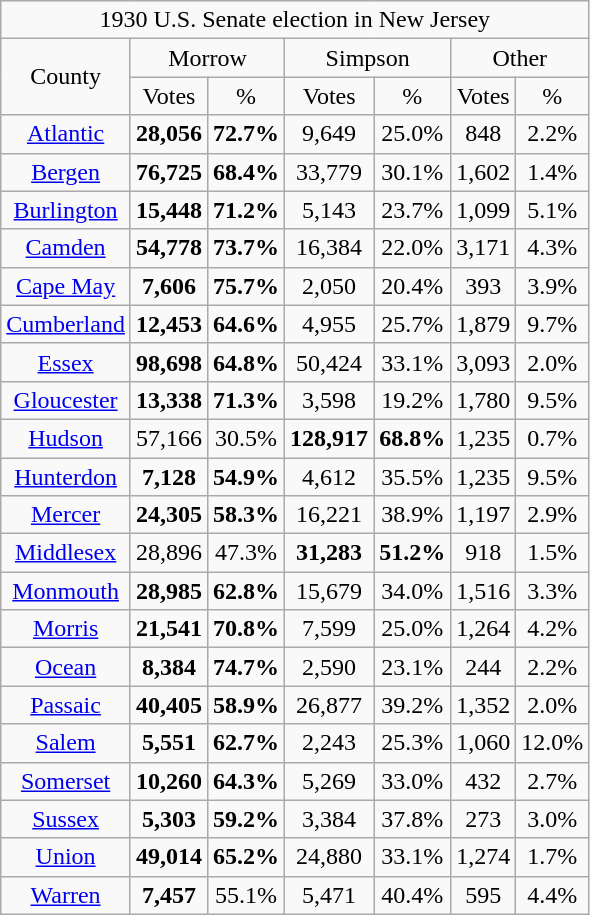<table class="wikitable sortable" style="text-align:center">
<tr>
<td colspan="7">1930 U.S. Senate election in New Jersey</td>
</tr>
<tr>
<td rowspan="2">County</td>
<td colspan="2">Morrow</td>
<td colspan="2">Simpson</td>
<td colspan="2">Other</td>
</tr>
<tr>
<td>Votes</td>
<td>%</td>
<td>Votes</td>
<td>%</td>
<td>Votes</td>
<td>%</td>
</tr>
<tr>
<td align="center" ><a href='#'>Atlantic</a></td>
<td><strong>28,056</strong></td>
<td><strong>72.7%</strong></td>
<td>9,649</td>
<td>25.0%</td>
<td>848</td>
<td>2.2%</td>
</tr>
<tr>
<td align="center" ><a href='#'>Bergen</a></td>
<td><strong>76,725</strong></td>
<td><strong>68.4%</strong></td>
<td>33,779</td>
<td>30.1%</td>
<td>1,602</td>
<td>1.4%</td>
</tr>
<tr>
<td align="center" ><a href='#'>Burlington</a></td>
<td><strong>15,448</strong></td>
<td><strong>71.2%</strong></td>
<td>5,143</td>
<td>23.7%</td>
<td>1,099</td>
<td>5.1%</td>
</tr>
<tr>
<td align="center" ><a href='#'>Camden</a></td>
<td><strong>54,778</strong></td>
<td><strong>73.7%</strong></td>
<td>16,384</td>
<td>22.0%</td>
<td>3,171</td>
<td>4.3%</td>
</tr>
<tr>
<td align="center" ><a href='#'>Cape May</a></td>
<td><strong>7,606</strong></td>
<td><strong>75.7%</strong></td>
<td>2,050</td>
<td>20.4%</td>
<td>393</td>
<td>3.9%</td>
</tr>
<tr>
<td align="center" ><a href='#'>Cumberland</a></td>
<td><strong>12,453</strong></td>
<td><strong>64.6%</strong></td>
<td>4,955</td>
<td>25.7%</td>
<td>1,879</td>
<td>9.7%</td>
</tr>
<tr>
<td align="center" ><a href='#'>Essex</a></td>
<td><strong>98,698</strong></td>
<td><strong>64.8%</strong></td>
<td>50,424</td>
<td>33.1%</td>
<td>3,093</td>
<td>2.0%</td>
</tr>
<tr>
<td align="center" ><a href='#'>Gloucester</a></td>
<td><strong>13,338</strong></td>
<td><strong>71.3%</strong></td>
<td>3,598</td>
<td>19.2%</td>
<td>1,780</td>
<td>9.5%</td>
</tr>
<tr>
<td align="center" ><a href='#'>Hudson</a></td>
<td>57,166</td>
<td>30.5%</td>
<td><strong>128,917</strong></td>
<td><strong>68.8%</strong></td>
<td>1,235</td>
<td>0.7%</td>
</tr>
<tr>
<td align="center" ><a href='#'>Hunterdon</a></td>
<td><strong>7,128</strong></td>
<td><strong>54.9%</strong></td>
<td>4,612</td>
<td>35.5%</td>
<td>1,235</td>
<td>9.5%</td>
</tr>
<tr>
<td align="center" ><a href='#'>Mercer</a></td>
<td><strong>24,305</strong></td>
<td><strong>58.3%</strong></td>
<td>16,221</td>
<td>38.9%</td>
<td>1,197</td>
<td>2.9%</td>
</tr>
<tr>
<td align="center" ><a href='#'>Middlesex</a></td>
<td>28,896</td>
<td>47.3%</td>
<td><strong>31,283</strong></td>
<td><strong>51.2%</strong></td>
<td>918</td>
<td>1.5%</td>
</tr>
<tr>
<td align="center" ><a href='#'>Monmouth</a></td>
<td><strong>28,985</strong></td>
<td><strong>62.8%</strong></td>
<td>15,679</td>
<td>34.0%</td>
<td>1,516</td>
<td>3.3%</td>
</tr>
<tr>
<td align="center" ><a href='#'>Morris</a></td>
<td><strong>21,541</strong></td>
<td><strong>70.8%</strong></td>
<td>7,599</td>
<td>25.0%</td>
<td>1,264</td>
<td>4.2%</td>
</tr>
<tr>
<td align="center" ><a href='#'>Ocean</a></td>
<td><strong>8,384</strong></td>
<td><strong>74.7%</strong></td>
<td>2,590</td>
<td>23.1%</td>
<td>244</td>
<td>2.2%</td>
</tr>
<tr>
<td align="center" ><a href='#'>Passaic</a></td>
<td><strong>40,405</strong></td>
<td><strong>58.9%</strong></td>
<td>26,877</td>
<td>39.2%</td>
<td>1,352</td>
<td>2.0%</td>
</tr>
<tr>
<td align="center" ><a href='#'>Salem</a></td>
<td><strong>5,551</strong></td>
<td><strong>62.7%</strong></td>
<td>2,243</td>
<td>25.3%</td>
<td>1,060</td>
<td>12.0%</td>
</tr>
<tr>
<td align="center" ><a href='#'>Somerset</a></td>
<td><strong>10,260</strong></td>
<td><strong>64.3%</strong></td>
<td>5,269</td>
<td>33.0%</td>
<td>432</td>
<td>2.7%</td>
</tr>
<tr>
<td align="center" ><a href='#'>Sussex</a></td>
<td><strong>5,303</strong></td>
<td><strong>59.2%</strong></td>
<td>3,384</td>
<td>37.8%</td>
<td>273</td>
<td>3.0%</td>
</tr>
<tr>
<td align="center" ><a href='#'>Union</a></td>
<td><strong>49,014</strong></td>
<td><strong>65.2%</strong></td>
<td>24,880</td>
<td>33.1%</td>
<td>1,274</td>
<td>1.7%</td>
</tr>
<tr>
<td align="center" ><a href='#'>Warren</a></td>
<td><strong>7,457</strong></td>
<td>55.1%</td>
<td>5,471</td>
<td>40.4%</td>
<td>595</td>
<td>4.4%</td>
</tr>
</table>
